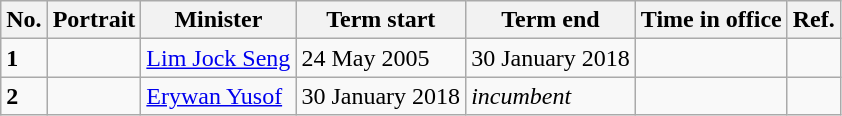<table class="wikitable">
<tr>
<th>No.</th>
<th>Portrait</th>
<th>Minister</th>
<th>Term start</th>
<th>Term end</th>
<th>Time in office</th>
<th>Ref.</th>
</tr>
<tr>
<td><strong>1</strong></td>
<td></td>
<td><a href='#'>Lim Jock Seng</a></td>
<td>24 May 2005</td>
<td>30 January 2018</td>
<td></td>
<td></td>
</tr>
<tr>
<td><strong>2</strong></td>
<td></td>
<td><a href='#'>Erywan Yusof</a></td>
<td>30 January 2018</td>
<td><em>incumbent</em></td>
<td></td>
<td></td>
</tr>
</table>
